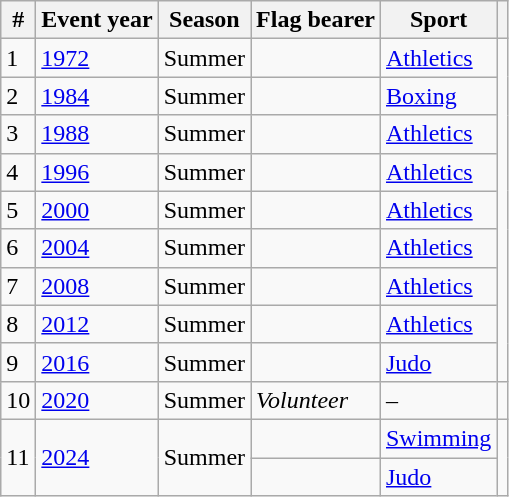<table class="wikitable sortable">
<tr>
<th>#</th>
<th>Event year</th>
<th>Season</th>
<th>Flag bearer</th>
<th>Sport</th>
<th></th>
</tr>
<tr>
<td>1</td>
<td><a href='#'>1972</a></td>
<td>Summer</td>
<td></td>
<td><a href='#'>Athletics</a></td>
<td rowspan=9></td>
</tr>
<tr>
<td>2</td>
<td><a href='#'>1984</a></td>
<td>Summer</td>
<td></td>
<td><a href='#'>Boxing</a></td>
</tr>
<tr>
<td>3</td>
<td><a href='#'>1988</a></td>
<td>Summer</td>
<td></td>
<td><a href='#'>Athletics</a></td>
</tr>
<tr>
<td>4</td>
<td><a href='#'>1996</a></td>
<td>Summer</td>
<td></td>
<td><a href='#'>Athletics</a></td>
</tr>
<tr>
<td>5</td>
<td><a href='#'>2000</a></td>
<td>Summer</td>
<td></td>
<td><a href='#'>Athletics</a></td>
</tr>
<tr>
<td>6</td>
<td><a href='#'>2004</a></td>
<td>Summer</td>
<td></td>
<td><a href='#'>Athletics</a></td>
</tr>
<tr>
<td>7</td>
<td><a href='#'>2008</a></td>
<td>Summer</td>
<td></td>
<td><a href='#'>Athletics</a></td>
</tr>
<tr>
<td>8</td>
<td><a href='#'>2012</a></td>
<td>Summer</td>
<td></td>
<td><a href='#'>Athletics</a></td>
</tr>
<tr>
<td>9</td>
<td><a href='#'>2016</a></td>
<td>Summer</td>
<td></td>
<td><a href='#'>Judo</a></td>
</tr>
<tr>
<td>10</td>
<td><a href='#'>2020</a></td>
<td>Summer</td>
<td><em>Volunteer</em></td>
<td>–</td>
<td></td>
</tr>
<tr>
<td rowspan=2>11</td>
<td rowspan=2><a href='#'>2024</a></td>
<td rowspan=2>Summer</td>
<td></td>
<td><a href='#'>Swimming</a></td>
<td rowspan=2></td>
</tr>
<tr>
<td></td>
<td><a href='#'>Judo</a></td>
</tr>
</table>
